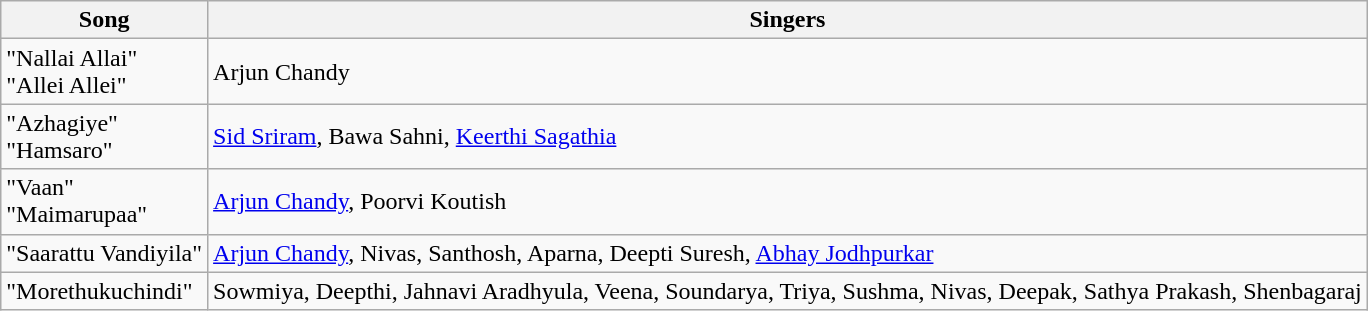<table class="wikitable">
<tr>
<th>Song</th>
<th>Singers</th>
</tr>
<tr>
<td rowspan="1">"Nallai Allai"<br>"Allei Allei"</td>
<td>Arjun Chandy</td>
</tr>
<tr>
<td rowspan="1">"Azhagiye"<br>"Hamsaro"</td>
<td><a href='#'>Sid Sriram</a>, Bawa Sahni, <a href='#'>Keerthi Sagathia</a></td>
</tr>
<tr>
<td rowspan="1">"Vaan"<br>"Maimarupaa"</td>
<td><a href='#'>Arjun Chandy</a>, Poorvi Koutish</td>
</tr>
<tr>
<td rowspan="1">"Saarattu Vandiyila"</td>
<td><a href='#'>Arjun Chandy</a>, Nivas, Santhosh, Aparna, Deepti Suresh, <a href='#'>Abhay Jodhpurkar</a></td>
</tr>
<tr>
<td rowspan="1">"Morethukuchindi"</td>
<td>Sowmiya, Deepthi, Jahnavi Aradhyula, Veena, Soundarya, Triya, Sushma, Nivas, Deepak, Sathya Prakash, Shenbagaraj</td>
</tr>
</table>
